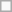<table class="wikitable">
<tr>
<td></td>
</tr>
</table>
